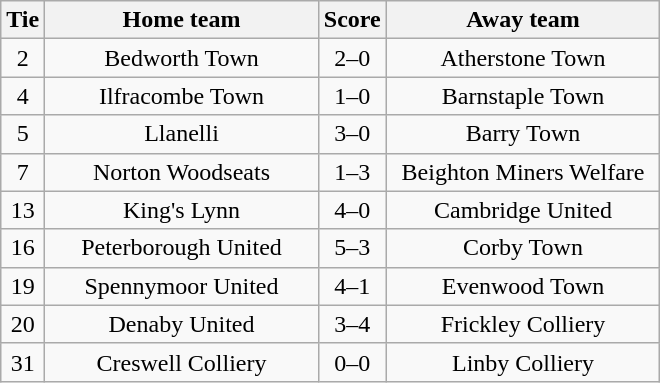<table class="wikitable" style="text-align:center;">
<tr>
<th width=20>Tie</th>
<th width=175>Home team</th>
<th width=20>Score</th>
<th width=175>Away team</th>
</tr>
<tr>
<td>2</td>
<td>Bedworth Town</td>
<td>2–0</td>
<td>Atherstone Town</td>
</tr>
<tr>
<td>4</td>
<td>Ilfracombe Town</td>
<td>1–0</td>
<td>Barnstaple Town</td>
</tr>
<tr>
<td>5</td>
<td>Llanelli</td>
<td>3–0</td>
<td>Barry Town</td>
</tr>
<tr>
<td>7</td>
<td>Norton Woodseats</td>
<td>1–3</td>
<td>Beighton Miners Welfare</td>
</tr>
<tr>
<td>13</td>
<td>King's Lynn</td>
<td>4–0</td>
<td>Cambridge United</td>
</tr>
<tr>
<td>16</td>
<td>Peterborough United</td>
<td>5–3</td>
<td>Corby Town</td>
</tr>
<tr>
<td>19</td>
<td>Spennymoor United</td>
<td>4–1</td>
<td>Evenwood Town</td>
</tr>
<tr>
<td>20</td>
<td>Denaby United</td>
<td>3–4</td>
<td>Frickley Colliery</td>
</tr>
<tr>
<td>31</td>
<td>Creswell Colliery</td>
<td>0–0</td>
<td>Linby Colliery</td>
</tr>
</table>
